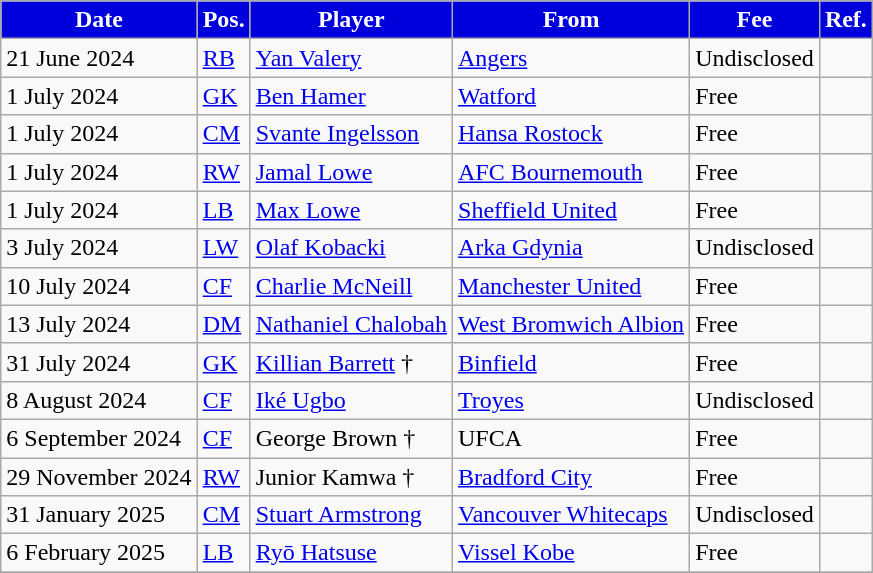<table class="wikitable plainrowheaders sortable">
<tr>
<th style="background:#0000DD;color:#FFFFFF;">Date</th>
<th style="background:#0000DD;color:#FFFFFF;">Pos.</th>
<th style="background:#0000DD;color:#FFFFFF;">Player</th>
<th style="background:#0000DD;color:#FFFFFF;">From</th>
<th style="background:#0000DD;color:#FFFFFF;">Fee</th>
<th style="background:#0000DD;color:#FFFFFF;">Ref.</th>
</tr>
<tr>
<td>21 June 2024</td>
<td><a href='#'>RB</a></td>
<td> <a href='#'>Yan Valery</a></td>
<td> <a href='#'>Angers</a></td>
<td>Undisclosed</td>
<td></td>
</tr>
<tr>
<td>1 July 2024</td>
<td><a href='#'>GK</a></td>
<td> <a href='#'>Ben Hamer</a></td>
<td> <a href='#'>Watford</a></td>
<td>Free</td>
<td></td>
</tr>
<tr>
<td>1 July 2024</td>
<td><a href='#'>CM</a></td>
<td> <a href='#'>Svante Ingelsson</a></td>
<td> <a href='#'>Hansa Rostock</a></td>
<td>Free</td>
<td></td>
</tr>
<tr>
<td>1 July 2024</td>
<td><a href='#'>RW</a></td>
<td> <a href='#'>Jamal Lowe</a></td>
<td> <a href='#'>AFC Bournemouth</a></td>
<td>Free</td>
<td></td>
</tr>
<tr>
<td>1 July 2024</td>
<td><a href='#'>LB</a></td>
<td> <a href='#'>Max Lowe</a></td>
<td> <a href='#'>Sheffield United</a></td>
<td>Free</td>
<td></td>
</tr>
<tr>
<td>3 July 2024</td>
<td><a href='#'>LW</a></td>
<td> <a href='#'>Olaf Kobacki</a></td>
<td> <a href='#'>Arka Gdynia</a></td>
<td>Undisclosed</td>
<td></td>
</tr>
<tr>
<td>10 July 2024</td>
<td><a href='#'>CF</a></td>
<td> <a href='#'>Charlie McNeill</a></td>
<td> <a href='#'>Manchester United</a></td>
<td>Free</td>
<td></td>
</tr>
<tr>
<td>13 July 2024</td>
<td><a href='#'>DM</a></td>
<td> <a href='#'>Nathaniel Chalobah</a></td>
<td> <a href='#'>West Bromwich Albion</a></td>
<td>Free</td>
<td></td>
</tr>
<tr>
<td>31 July 2024</td>
<td><a href='#'>GK</a></td>
<td> <a href='#'>Killian Barrett</a> †</td>
<td> <a href='#'>Binfield</a></td>
<td>Free</td>
<td></td>
</tr>
<tr>
<td>8 August 2024</td>
<td><a href='#'>CF</a></td>
<td> <a href='#'>Iké Ugbo</a></td>
<td> <a href='#'>Troyes</a></td>
<td>Undisclosed</td>
<td></td>
</tr>
<tr>
<td>6 September 2024</td>
<td><a href='#'>CF</a></td>
<td> George Brown †</td>
<td> UFCA</td>
<td>Free</td>
<td></td>
</tr>
<tr>
<td>29 November 2024</td>
<td><a href='#'>RW</a></td>
<td> Junior Kamwa †</td>
<td> <a href='#'>Bradford City</a></td>
<td>Free</td>
<td></td>
</tr>
<tr>
<td>31 January 2025</td>
<td><a href='#'>CM</a></td>
<td> <a href='#'>Stuart Armstrong</a></td>
<td> <a href='#'>Vancouver Whitecaps</a></td>
<td>Undisclosed</td>
<td></td>
</tr>
<tr>
<td>6 February 2025</td>
<td><a href='#'>LB</a></td>
<td> <a href='#'>Ryō Hatsuse</a></td>
<td> <a href='#'>Vissel Kobe</a></td>
<td>Free</td>
<td></td>
</tr>
<tr>
</tr>
</table>
